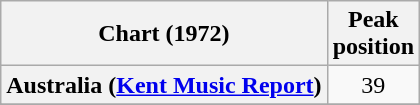<table class="wikitable sortable plainrowheaders">
<tr>
<th>Chart (1972)</th>
<th>Peak<br>position</th>
</tr>
<tr>
<th scope="row">Australia (<a href='#'>Kent Music Report</a>)</th>
<td style="text-align:center;">39</td>
</tr>
<tr>
</tr>
<tr>
</tr>
<tr>
</tr>
</table>
